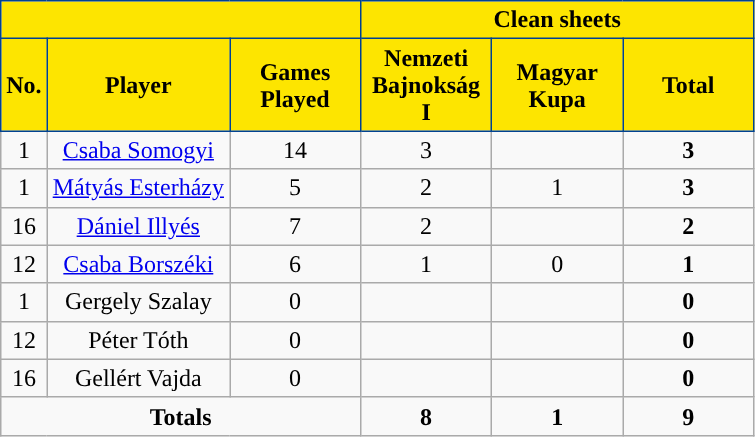<table class="wikitable sortable alternance" style="text-align:center">
<tr>
<th colspan="3" style="background:#FDE500;border:1px solid #004292"></th>
<th colspan="4" style="background:#FDE500;color:black;border:1px solid #004292">Clean sheets</th>
</tr>
<tr>
<th style="background-color:#FDE500;color:black;border:1px solid #004292">No.</th>
<th style="background-color:#FDE500;color:black;border:1px solid #004292">Player</th>
<th width=80 style="background-color:#FDE500;color:black;border:1px solid #004292">Games Played</th>
<th width=80 style="background-color:#FDE500;color:black;border:1px solid #004292">Nemzeti Bajnokság I</th>
<th width=80 style="background-color:#FDE500;color:black;border:1px solid #004292">Magyar Kupa</th>
<th width=80 style="background-color:#FDE500;color:black;border:1px solid #004292">Total</th>
</tr>
<tr>
<td>1</td>
<td> <a href='#'>Csaba Somogyi</a></td>
<td>14</td>
<td>3</td>
<td></td>
<td><strong>3</strong></td>
</tr>
<tr>
<td>1</td>
<td> <a href='#'>Mátyás Esterházy</a></td>
<td>5</td>
<td>2</td>
<td>1</td>
<td><strong>3</strong></td>
</tr>
<tr>
<td>16</td>
<td> <a href='#'>Dániel Illyés</a></td>
<td>7</td>
<td>2</td>
<td></td>
<td><strong>2</strong></td>
</tr>
<tr>
<td>12</td>
<td> <a href='#'>Csaba Borszéki</a></td>
<td>6</td>
<td>1</td>
<td>0</td>
<td><strong>1</strong></td>
</tr>
<tr>
<td>1</td>
<td> Gergely Szalay</td>
<td>0</td>
<td></td>
<td></td>
<td><strong>0</strong></td>
</tr>
<tr>
<td>12</td>
<td> Péter Tóth</td>
<td>0</td>
<td></td>
<td></td>
<td><strong>0</strong></td>
</tr>
<tr>
<td>16</td>
<td> Gellért Vajda</td>
<td>0</td>
<td></td>
<td></td>
<td><strong>0</strong></td>
</tr>
<tr class="sortbottom">
<td colspan="3"><strong>Totals</strong></td>
<td><strong>8</strong></td>
<td><strong>1</strong></td>
<td><strong>9</strong></td>
</tr>
</table>
